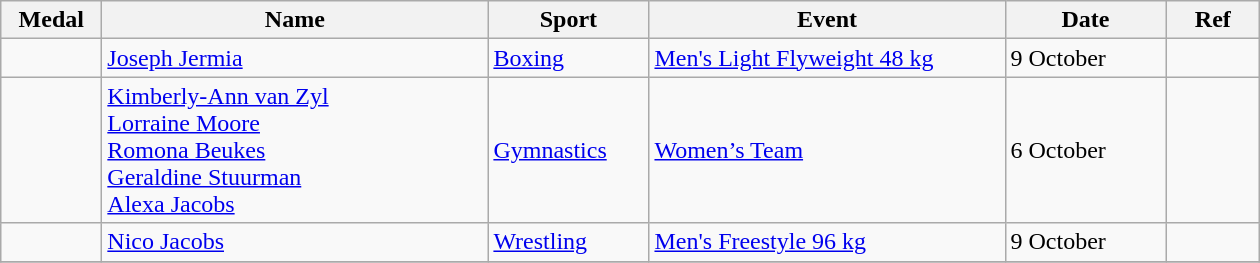<table class="wikitable sortable" style="font-size:100%">
<tr>
<th width="60">Medal</th>
<th width="250">Name</th>
<th width="100">Sport</th>
<th width="230">Event</th>
<th width="100">Date</th>
<th width="55">Ref</th>
</tr>
<tr>
<td></td>
<td><a href='#'>Joseph Jermia</a></td>
<td><a href='#'>Boxing</a></td>
<td><a href='#'>Men's Light Flyweight 48 kg</a></td>
<td>9 October</td>
<td></td>
</tr>
<tr>
<td></td>
<td><a href='#'>Kimberly-Ann van Zyl</a><br><a href='#'>Lorraine Moore</a><br><a href='#'>Romona Beukes</a><br><a href='#'>Geraldine Stuurman</a><br><a href='#'>Alexa Jacobs</a></td>
<td><a href='#'>Gymnastics</a></td>
<td><a href='#'>Women’s Team</a></td>
<td>6 October</td>
<td></td>
</tr>
<tr>
<td></td>
<td><a href='#'>Nico Jacobs</a></td>
<td><a href='#'>Wrestling</a></td>
<td><a href='#'>Men's Freestyle 96 kg</a></td>
<td>9 October</td>
<td></td>
</tr>
<tr>
</tr>
</table>
